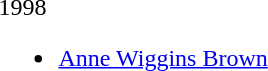<table>
<tr>
<td>1998<br><ul><li><a href='#'>Anne Wiggins Brown</a></li></ul></td>
</tr>
</table>
